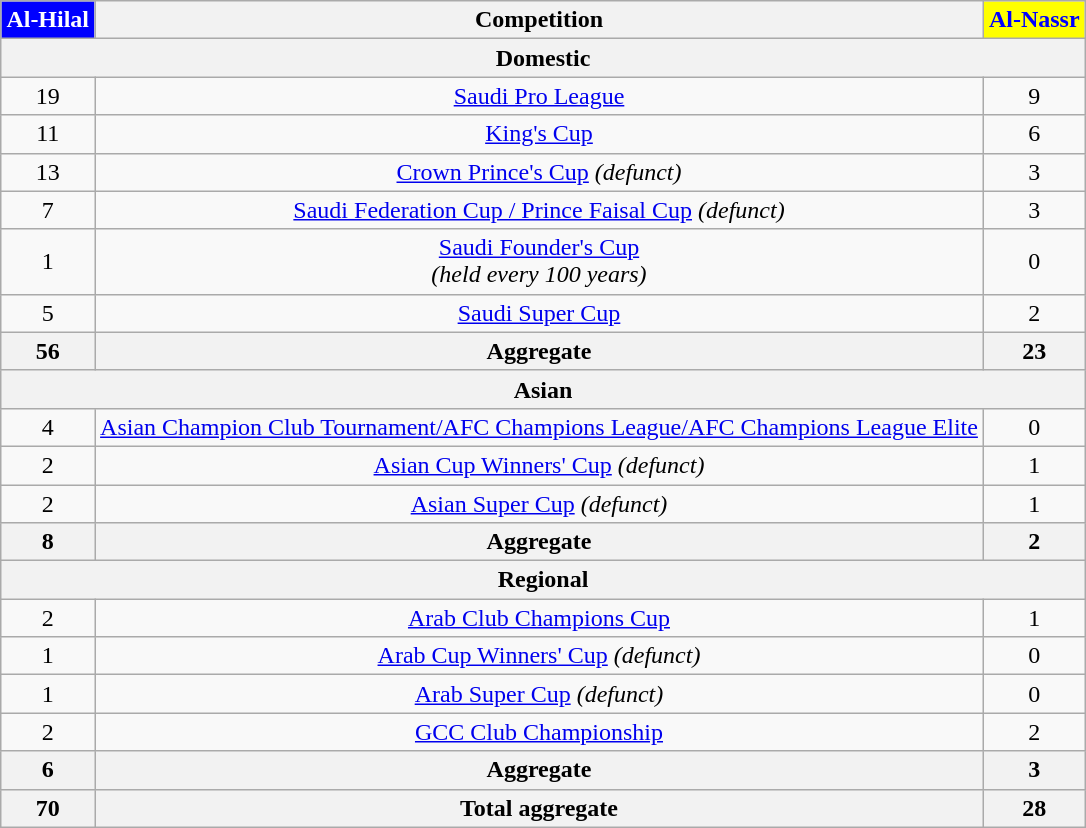<table class="wikitable sortable" style="width:auto; margin:auto;">
<tr>
<th data-darkreader-inline-bgcolor="" data-darkreader-inline-color="" style="color:white; background-color:blue;">Al-Hilal</th>
<th>Competition</th>
<th data-darkreader-inline-bgcolor="" data-darkreader-inline-color="" style="color:blue; background-color:yellow;">Al-Nassr</th>
</tr>
<tr style="text-align:center;">
<th colspan="3"><strong>Domestic</strong></th>
</tr>
<tr style="text-align:center;">
<td>19</td>
<td><a href='#'>Saudi Pro League</a></td>
<td>9</td>
</tr>
<tr style="text-align:center;">
<td>11</td>
<td><a href='#'>King's Cup</a></td>
<td>6</td>
</tr>
<tr style="text-align:center;">
<td>13</td>
<td><a href='#'>Crown Prince's Cup</a> <em>(defunct)</em></td>
<td>3</td>
</tr>
<tr style="text-align:center;">
<td>7</td>
<td><a href='#'>Saudi Federation Cup / Prince Faisal Cup</a> <em>(defunct)</em></td>
<td>3</td>
</tr>
<tr style="text-align:center;">
<td>1</td>
<td><a href='#'>Saudi Founder's Cup</a><br><em>(held every 100 years)</em></td>
<td>0</td>
</tr>
<tr style="text-align:center;">
<td>5</td>
<td><a href='#'>Saudi Super Cup</a></td>
<td>2</td>
</tr>
<tr align="center">
<th><strong>56</strong></th>
<th><strong>Aggregate</strong></th>
<th><strong>23</strong></th>
</tr>
<tr style="text-align:center;">
<th colspan="3"><strong>Asian</strong></th>
</tr>
<tr style="text-align:center;">
<td>4</td>
<td><a href='#'>Asian Champion Club Tournament/AFC Champions League/AFC Champions League Elite</a></td>
<td>0</td>
</tr>
<tr style="text-align:center;">
<td>2</td>
<td><a href='#'>Asian Cup Winners' Cup</a> <em>(defunct)</em></td>
<td>1</td>
</tr>
<tr style="text-align:center;">
<td>2</td>
<td><a href='#'>Asian Super Cup</a> <em>(defunct)</em></td>
<td>1</td>
</tr>
<tr>
<th><strong>8</strong></th>
<th><strong>Aggregate</strong></th>
<th>2</th>
</tr>
<tr>
<th colspan="3">Regional</th>
</tr>
<tr style="text-align:center;">
<td>2</td>
<td><a href='#'>Arab Club Champions Cup</a></td>
<td>1</td>
</tr>
<tr style="text-align:center;">
<td>1</td>
<td><a href='#'>Arab Cup Winners' Cup</a> <em>(defunct)</em></td>
<td>0</td>
</tr>
<tr style="text-align:center;">
<td>1</td>
<td><a href='#'>Arab Super Cup</a> <em>(defunct)</em></td>
<td>0</td>
</tr>
<tr style="text-align:center;">
<td>2</td>
<td><a href='#'>GCC Club Championship</a></td>
<td>2</td>
</tr>
<tr align="center">
<th><strong>6</strong></th>
<th><strong>Aggregate</strong></th>
<th>3</th>
</tr>
<tr align="center">
<th><strong>70</strong></th>
<th><strong>Total aggregate</strong></th>
<th><strong>28</strong></th>
</tr>
</table>
